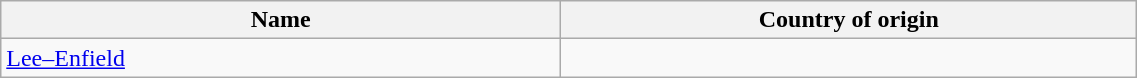<table class="wikitable" width="60%" border="0">
<tr>
<th width="5%">Name</th>
<th width="5%">Country of origin</th>
</tr>
<tr>
<td><a href='#'>Lee–Enfield</a></td>
<td></td>
</tr>
</table>
